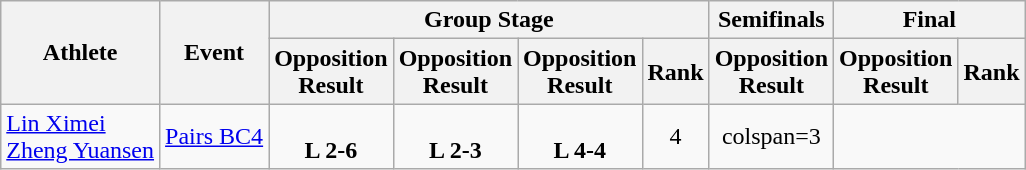<table class=wikitable>
<tr>
<th rowspan="2">Athlete</th>
<th rowspan="2">Event</th>
<th colspan="4">Group Stage</th>
<th>Semifinals</th>
<th colspan="2">Final</th>
</tr>
<tr>
<th>Opposition<br>Result</th>
<th>Opposition<br>Result</th>
<th>Opposition<br>Result</th>
<th>Rank</th>
<th>Opposition<br>Result</th>
<th>Opposition<br>Result</th>
<th>Rank</th>
</tr>
<tr align=center>
<td align=left><a href='#'>Lin Ximei</a><br><a href='#'>Zheng Yuansen</a></td>
<td align=left><a href='#'>Pairs BC4</a></td>
<td><br> <strong>L 2-6</strong></td>
<td><br> <strong>L 2-3</strong></td>
<td><br> <strong>L 4-4</strong></td>
<td>4</td>
<td>colspan=3 </td>
</tr>
</table>
